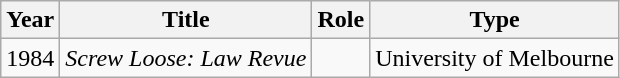<table class="wikitable">
<tr>
<th>Year</th>
<th>Title</th>
<th>Role</th>
<th>Type</th>
</tr>
<tr>
<td>1984</td>
<td><em>Screw Loose: Law Revue</em></td>
<td></td>
<td>University of Melbourne</td>
</tr>
</table>
